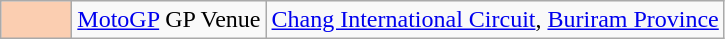<table class="wikitable">
<tr>
<td width=40px align=center style="background-color:#FBCEB1"></td>
<td><a href='#'>MotoGP</a> GP Venue</td>
<td><a href='#'>Chang International Circuit</a>, <a href='#'>Buriram Province</a></td>
</tr>
</table>
